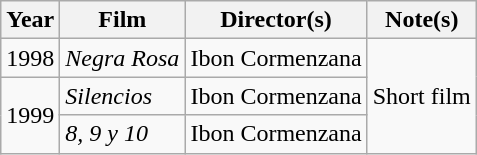<table class="wikitable sortable">
<tr>
<th>Year</th>
<th>Film</th>
<th>Director(s)</th>
<th>Note(s)</th>
</tr>
<tr>
<td>1998</td>
<td><em>Negra Rosa</em></td>
<td>Ibon Cormenzana</td>
<td rowspan="3">Short film</td>
</tr>
<tr>
<td rowspan="2">1999</td>
<td><em>Silencios</em></td>
<td>Ibon Cormenzana</td>
</tr>
<tr>
<td><em>8, 9 y 10</em></td>
<td>Ibon Cormenzana</td>
</tr>
</table>
